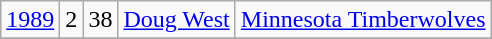<table class="wikitable">
<tr align="center">
<td><a href='#'>1989</a></td>
<td>2</td>
<td>38</td>
<td><a href='#'>Doug West</a></td>
<td><a href='#'>Minnesota Timberwolves</a></td>
</tr>
<tr align="center">
</tr>
</table>
